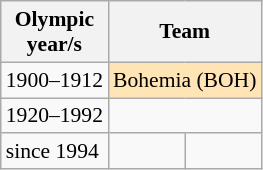<table class = wikitable style = text-align:center;font-size:90%>
<tr>
<th>Olympic<br>year/s</th>
<th colspan = 2>Team</th>
</tr>
<tr>
<td align = left>1900–1912</td>
<td colspan = 2 style = background:moccasin>Bohemia (BOH)</td>
</tr>
<tr>
<td align = left>1920–1992</td>
<td colspan = 2></td>
</tr>
<tr>
<td align = left>since 1994</td>
<td></td>
<td></td>
</tr>
</table>
